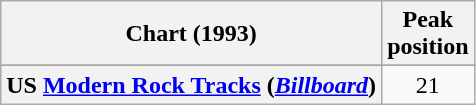<table class="wikitable sortable plainrowheaders" style="text-align:center">
<tr>
<th scope="col">Chart (1993)</th>
<th scope="col">Peak<br>position</th>
</tr>
<tr>
</tr>
<tr>
<th scope="row">US <a href='#'>Modern Rock Tracks</a> (<em><a href='#'>Billboard</a></em>)</th>
<td>21</td>
</tr>
</table>
